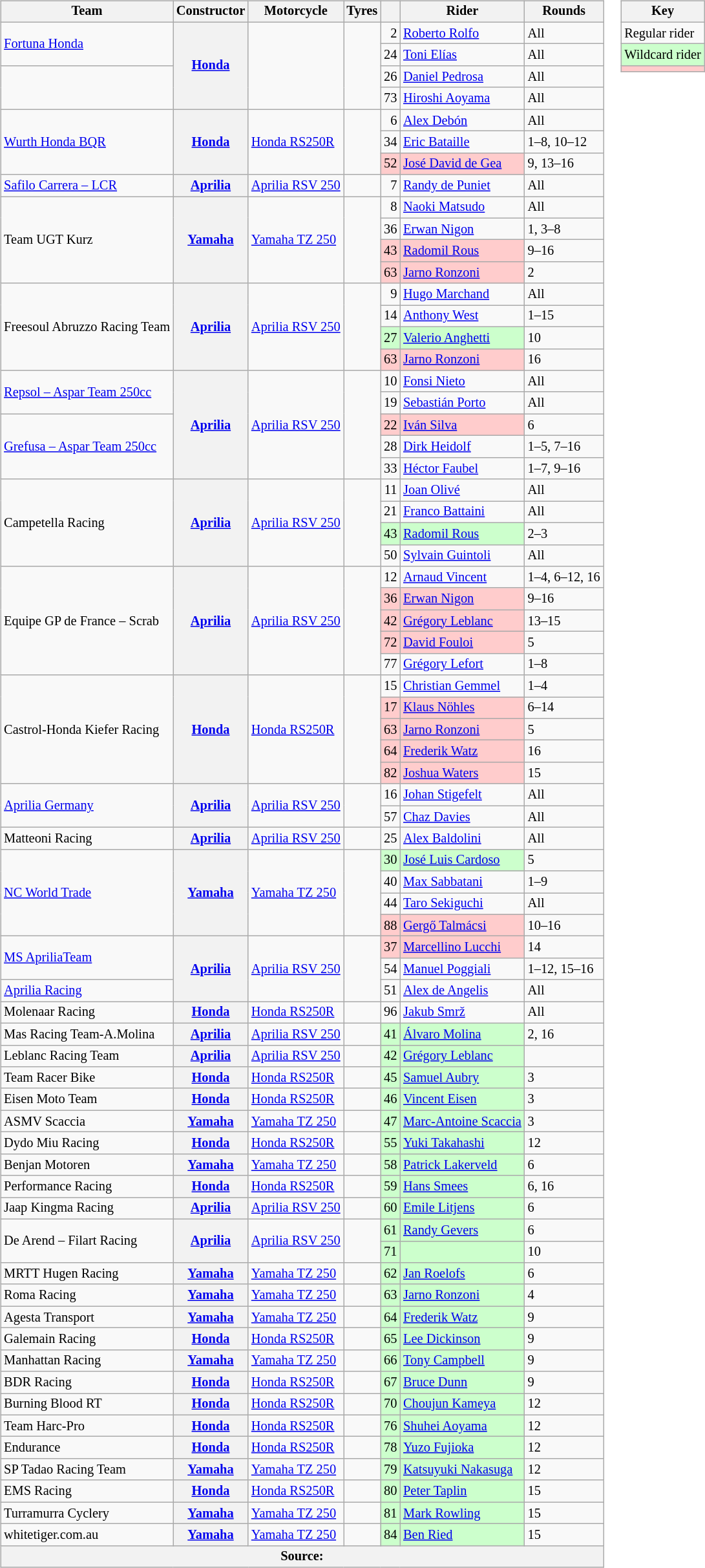<table>
<tr>
<td><br><table class="wikitable" style="font-size: 85%;">
<tr>
<th>Team</th>
<th>Constructor</th>
<th>Motorcycle</th>
<th>Tyres</th>
<th></th>
<th>Rider</th>
<th>Rounds</th>
</tr>
<tr>
<td rowspan=2><a href='#'>Fortuna Honda</a></td>
<th rowspan=4><a href='#'>Honda</a></th>
<td rowspan=4></td>
<td rowspan=4 align=center></td>
<td align=right>2</td>
<td> <a href='#'>Roberto Rolfo</a></td>
<td>All</td>
</tr>
<tr>
<td align=right>24</td>
<td> <a href='#'>Toni Elías</a></td>
<td>All</td>
</tr>
<tr>
<td rowspan=2></td>
<td align=right>26</td>
<td> <a href='#'>Daniel Pedrosa</a></td>
<td>All</td>
</tr>
<tr>
<td align=right>73</td>
<td> <a href='#'>Hiroshi Aoyama</a></td>
<td>All</td>
</tr>
<tr>
<td rowspan=3><a href='#'>Wurth Honda BQR</a></td>
<th rowspan=3><a href='#'>Honda</a></th>
<td rowspan=3><a href='#'>Honda RS250R</a></td>
<td rowspan=3 align=center></td>
<td align=right>6</td>
<td> <a href='#'>Alex Debón</a></td>
<td>All</td>
</tr>
<tr>
<td align=right>34</td>
<td> <a href='#'>Eric Bataille</a></td>
<td>1–8, 10–12</td>
</tr>
<tr>
<td style="background:#ffcccc;" align=right>52</td>
<td style="background:#ffcccc;"> <a href='#'>José David de Gea</a></td>
<td>9, 13–16</td>
</tr>
<tr>
<td><a href='#'>Safilo Carrera – LCR</a></td>
<th><a href='#'>Aprilia</a></th>
<td><a href='#'>Aprilia RSV 250</a></td>
<td align=center></td>
<td align=right>7</td>
<td> <a href='#'>Randy de Puniet</a></td>
<td>All</td>
</tr>
<tr>
<td rowspan=4>Team UGT Kurz</td>
<th rowspan=4><a href='#'>Yamaha</a></th>
<td rowspan=4><a href='#'>Yamaha TZ 250</a></td>
<td rowspan=4 align=center></td>
<td align=right>8</td>
<td> <a href='#'>Naoki Matsudo</a></td>
<td>All</td>
</tr>
<tr>
<td align=right>36</td>
<td> <a href='#'>Erwan Nigon</a></td>
<td>1, 3–8</td>
</tr>
<tr>
<td style="background:#ffcccc;" align=right>43</td>
<td style="background:#ffcccc;"> <a href='#'>Radomil Rous</a></td>
<td>9–16</td>
</tr>
<tr>
<td style="background:#ffcccc;" align=right>63</td>
<td style="background:#ffcccc;"> <a href='#'>Jarno Ronzoni</a></td>
<td>2</td>
</tr>
<tr>
<td rowspan=4>Freesoul Abruzzo Racing Team</td>
<th rowspan=4><a href='#'>Aprilia</a></th>
<td rowspan=4><a href='#'>Aprilia RSV 250</a></td>
<td rowspan=4 align=center></td>
<td align=right>9</td>
<td> <a href='#'>Hugo Marchand</a></td>
<td>All</td>
</tr>
<tr>
<td align=right>14</td>
<td> <a href='#'>Anthony West</a></td>
<td>1–15</td>
</tr>
<tr>
<td style="background:#ccffcc;" align=right>27</td>
<td style="background:#ccffcc;"> <a href='#'>Valerio Anghetti</a></td>
<td>10</td>
</tr>
<tr>
<td style="background:#ffcccc;" align=right>63</td>
<td style="background:#ffcccc;"> <a href='#'>Jarno Ronzoni</a></td>
<td>16</td>
</tr>
<tr>
<td rowspan=2><a href='#'>Repsol – Aspar Team 250cc</a></td>
<th rowspan=5><a href='#'>Aprilia</a></th>
<td rowspan=5><a href='#'>Aprilia RSV 250</a></td>
<td rowspan=5 align=center></td>
<td align=right>10</td>
<td> <a href='#'>Fonsi Nieto</a></td>
<td>All</td>
</tr>
<tr>
<td align=right>19</td>
<td> <a href='#'>Sebastián Porto</a></td>
<td>All</td>
</tr>
<tr>
<td rowspan=3><a href='#'>Grefusa – Aspar Team 250cc</a></td>
<td style="background:#ffcccc;" align=right>22</td>
<td style="background:#ffcccc;"> <a href='#'>Iván Silva</a></td>
<td>6</td>
</tr>
<tr>
<td align=right>28</td>
<td> <a href='#'>Dirk Heidolf</a></td>
<td>1–5, 7–16</td>
</tr>
<tr>
<td align=right>33</td>
<td> <a href='#'>Héctor Faubel</a></td>
<td>1–7, 9–16</td>
</tr>
<tr>
<td rowspan=4>Campetella Racing</td>
<th rowspan=4><a href='#'>Aprilia</a></th>
<td rowspan=4><a href='#'>Aprilia RSV 250</a></td>
<td rowspan=4 align=center></td>
<td align=right>11</td>
<td> <a href='#'>Joan Olivé</a></td>
<td>All</td>
</tr>
<tr>
<td align=right>21</td>
<td> <a href='#'>Franco Battaini</a></td>
<td>All</td>
</tr>
<tr>
<td style="background:#ccffcc;" align=right>43</td>
<td style="background:#ccffcc;"> <a href='#'>Radomil Rous</a></td>
<td>2–3</td>
</tr>
<tr>
<td align=right>50</td>
<td> <a href='#'>Sylvain Guintoli</a></td>
<td>All</td>
</tr>
<tr>
<td rowspan=5>Equipe GP de France – Scrab</td>
<th rowspan=5><a href='#'>Aprilia</a></th>
<td rowspan=5><a href='#'>Aprilia RSV 250</a></td>
<td rowspan=5 align=center></td>
<td align=right>12</td>
<td> <a href='#'>Arnaud Vincent</a></td>
<td>1–4, 6–12, 16</td>
</tr>
<tr>
<td style="background:#ffcccc;" align=right>36</td>
<td style="background:#ffcccc;"> <a href='#'>Erwan Nigon</a></td>
<td>9–16</td>
</tr>
<tr>
<td style="background:#ffcccc;" align=right>42</td>
<td style="background:#ffcccc;"> <a href='#'>Grégory Leblanc</a></td>
<td>13–15</td>
</tr>
<tr>
<td style="background:#ffcccc;" align=right>72</td>
<td style="background:#ffcccc;"> <a href='#'>David Fouloi</a></td>
<td>5</td>
</tr>
<tr>
<td align=right>77</td>
<td> <a href='#'>Grégory Lefort</a></td>
<td>1–8</td>
</tr>
<tr>
<td rowspan=5>Castrol-Honda Kiefer Racing</td>
<th rowspan=5><a href='#'>Honda</a></th>
<td rowspan=5><a href='#'>Honda RS250R</a></td>
<td rowspan=5 align=center></td>
<td align=right>15</td>
<td> <a href='#'>Christian Gemmel</a></td>
<td>1–4</td>
</tr>
<tr>
<td style="background:#ffcccc;" align=right>17</td>
<td style="background:#ffcccc;"> <a href='#'>Klaus Nöhles</a></td>
<td>6–14</td>
</tr>
<tr>
<td style="background:#ffcccc;" align=right>63</td>
<td style="background:#ffcccc;"> <a href='#'>Jarno Ronzoni</a></td>
<td>5</td>
</tr>
<tr>
<td style="background:#ffcccc;" align=right>64</td>
<td style="background:#ffcccc;"> <a href='#'>Frederik Watz</a></td>
<td>16</td>
</tr>
<tr>
<td style="background:#ffcccc;" align=right>82</td>
<td style="background:#ffcccc;"> <a href='#'>Joshua Waters</a></td>
<td>15</td>
</tr>
<tr>
<td rowspan=2><a href='#'>Aprilia Germany</a></td>
<th rowspan=2><a href='#'>Aprilia</a></th>
<td rowspan=2><a href='#'>Aprilia RSV 250</a></td>
<td rowspan=2 align=center></td>
<td align=right>16</td>
<td> <a href='#'>Johan Stigefelt</a></td>
<td>All</td>
</tr>
<tr>
<td align=right>57</td>
<td> <a href='#'>Chaz Davies</a></td>
<td>All</td>
</tr>
<tr>
<td>Matteoni Racing</td>
<th><a href='#'>Aprilia</a></th>
<td><a href='#'>Aprilia RSV 250</a></td>
<td align=center></td>
<td align=right>25</td>
<td> <a href='#'>Alex Baldolini</a></td>
<td>All</td>
</tr>
<tr>
<td rowspan=4><a href='#'>NC World Trade</a></td>
<th rowspan=4><a href='#'>Yamaha</a></th>
<td rowspan=4><a href='#'>Yamaha TZ 250</a></td>
<td rowspan=4 align=center></td>
<td style="background:#ccffcc;" align=right>30</td>
<td style="background:#ccffcc;"> <a href='#'>José Luis Cardoso</a></td>
<td>5</td>
</tr>
<tr>
<td align=right>40</td>
<td> <a href='#'>Max Sabbatani</a></td>
<td>1–9</td>
</tr>
<tr>
<td align=right>44</td>
<td> <a href='#'>Taro Sekiguchi</a></td>
<td>All</td>
</tr>
<tr>
<td style="background:#ffcccc;" align=right>88</td>
<td style="background:#ffcccc;"> <a href='#'>Gergő Talmácsi</a></td>
<td>10–16</td>
</tr>
<tr>
<td rowspan=2><a href='#'>MS ApriliaTeam</a></td>
<th rowspan=3><a href='#'>Aprilia</a></th>
<td rowspan=3><a href='#'>Aprilia RSV 250</a></td>
<td rowspan=3 align=center></td>
<td style="background:#ffcccc;" align=right>37</td>
<td style="background:#ffcccc;"> <a href='#'>Marcellino Lucchi</a></td>
<td>14</td>
</tr>
<tr>
<td align=right>54</td>
<td> <a href='#'>Manuel Poggiali</a></td>
<td>1–12, 15–16</td>
</tr>
<tr>
<td><a href='#'>Aprilia Racing</a></td>
<td align=right>51</td>
<td> <a href='#'>Alex de Angelis</a></td>
<td>All</td>
</tr>
<tr>
<td>Molenaar Racing</td>
<th><a href='#'>Honda</a></th>
<td><a href='#'>Honda RS250R</a></td>
<td align=center></td>
<td align=right>96</td>
<td> <a href='#'>Jakub Smrž</a></td>
<td>All</td>
</tr>
<tr>
<td>Mas Racing Team-A.Molina</td>
<th><a href='#'>Aprilia</a></th>
<td><a href='#'>Aprilia RSV 250</a></td>
<td align=center></td>
<td style="background:#ccffcc;" align=right>41</td>
<td style="background:#ccffcc;"> <a href='#'>Álvaro Molina</a></td>
<td>2, 16</td>
</tr>
<tr>
<td>Leblanc Racing Team</td>
<th><a href='#'>Aprilia</a></th>
<td><a href='#'>Aprilia RSV 250</a></td>
<td align=center></td>
<td style="background:#ccffcc;" align=right>42</td>
<td style="background:#ccffcc;"> <a href='#'>Grégory Leblanc</a></td>
<td></td>
</tr>
<tr>
<td>Team Racer Bike</td>
<th><a href='#'>Honda</a></th>
<td><a href='#'>Honda RS250R</a></td>
<td align=center></td>
<td style="background:#ccffcc;" align=right>45</td>
<td style="background:#ccffcc;"> <a href='#'>Samuel Aubry</a></td>
<td>3</td>
</tr>
<tr>
<td>Eisen Moto Team</td>
<th><a href='#'>Honda</a></th>
<td><a href='#'>Honda RS250R</a></td>
<td align=center></td>
<td style="background:#ccffcc;" align=right>46</td>
<td style="background:#ccffcc;"> <a href='#'>Vincent Eisen</a></td>
<td>3</td>
</tr>
<tr>
<td>ASMV Scaccia</td>
<th><a href='#'>Yamaha</a></th>
<td><a href='#'>Yamaha TZ 250</a></td>
<td align=center></td>
<td style="background:#ccffcc;" align=right>47</td>
<td style="background:#ccffcc;"> <a href='#'>Marc-Antoine Scaccia</a></td>
<td>3</td>
</tr>
<tr>
<td>Dydo Miu Racing</td>
<th><a href='#'>Honda</a></th>
<td><a href='#'>Honda RS250R</a></td>
<td align=center></td>
<td style="background:#ccffcc;" align=right>55</td>
<td style="background:#ccffcc;"> <a href='#'>Yuki Takahashi</a></td>
<td>12</td>
</tr>
<tr>
<td>Benjan Motoren</td>
<th><a href='#'>Yamaha</a></th>
<td><a href='#'>Yamaha TZ 250</a></td>
<td align=center></td>
<td style="background:#ccffcc;" align=right>58</td>
<td style="background:#ccffcc;"> <a href='#'>Patrick Lakerveld</a></td>
<td>6</td>
</tr>
<tr>
<td>Performance Racing</td>
<th><a href='#'>Honda</a></th>
<td><a href='#'>Honda RS250R</a></td>
<td align=center></td>
<td style="background:#ccffcc;" align=right>59</td>
<td style="background:#ccffcc;"> <a href='#'>Hans Smees</a></td>
<td>6, 16</td>
</tr>
<tr>
<td>Jaap Kingma Racing</td>
<th><a href='#'>Aprilia</a></th>
<td><a href='#'>Aprilia RSV 250</a></td>
<td align=center></td>
<td style="background:#ccffcc;" align=right>60</td>
<td style="background:#ccffcc;"> <a href='#'>Emile Litjens</a></td>
<td>6</td>
</tr>
<tr>
<td rowspan=2>De Arend – Filart Racing</td>
<th rowspan=2><a href='#'>Aprilia</a></th>
<td rowspan=2><a href='#'>Aprilia RSV 250</a></td>
<td rowspan=2 align=center></td>
<td style="background:#ccffcc;" align=right>61</td>
<td style="background:#ccffcc;"> <a href='#'>Randy Gevers</a></td>
<td>6</td>
</tr>
<tr>
<td style="background:#ccffcc;" align=right>71</td>
<td style="background:#ccffcc;"></td>
<td>10</td>
</tr>
<tr>
<td>MRTT Hugen Racing</td>
<th><a href='#'>Yamaha</a></th>
<td><a href='#'>Yamaha TZ 250</a></td>
<td align=center></td>
<td style="background:#ccffcc;" align=right>62</td>
<td style="background:#ccffcc;"> <a href='#'>Jan Roelofs</a></td>
<td>6</td>
</tr>
<tr>
<td>Roma Racing</td>
<th><a href='#'>Yamaha</a></th>
<td><a href='#'>Yamaha TZ 250</a></td>
<td align=center></td>
<td style="background:#ccffcc;" align=right>63</td>
<td style="background:#ccffcc;"> <a href='#'>Jarno Ronzoni</a></td>
<td>4</td>
</tr>
<tr>
<td>Agesta Transport</td>
<th><a href='#'>Yamaha</a></th>
<td><a href='#'>Yamaha TZ 250</a></td>
<td align=center></td>
<td style="background:#ccffcc;" align=right>64</td>
<td style="background:#ccffcc;"> <a href='#'>Frederik Watz</a></td>
<td>9</td>
</tr>
<tr>
<td>Galemain Racing</td>
<th><a href='#'>Honda</a></th>
<td><a href='#'>Honda RS250R</a></td>
<td align=center></td>
<td style="background:#ccffcc;" align=right>65</td>
<td style="background:#ccffcc;"> <a href='#'>Lee Dickinson</a></td>
<td>9</td>
</tr>
<tr>
<td>Manhattan Racing</td>
<th><a href='#'>Yamaha</a></th>
<td><a href='#'>Yamaha TZ 250</a></td>
<td align=center></td>
<td style="background:#ccffcc;" align=right>66</td>
<td style="background:#ccffcc;"> <a href='#'>Tony Campbell</a></td>
<td>9</td>
</tr>
<tr>
<td>BDR Racing</td>
<th><a href='#'>Honda</a></th>
<td><a href='#'>Honda RS250R</a></td>
<td align=center></td>
<td style="background:#ccffcc;" align=right>67</td>
<td style="background:#ccffcc;"> <a href='#'>Bruce Dunn</a></td>
<td>9</td>
</tr>
<tr>
<td>Burning Blood RT</td>
<th><a href='#'>Honda</a></th>
<td><a href='#'>Honda RS250R</a></td>
<td align=center></td>
<td style="background:#ccffcc;" align=right>70</td>
<td style="background:#ccffcc;"> <a href='#'>Choujun Kameya</a></td>
<td>12</td>
</tr>
<tr>
<td>Team Harc-Pro</td>
<th><a href='#'>Honda</a></th>
<td><a href='#'>Honda RS250R</a></td>
<td align=center></td>
<td style="background:#ccffcc;" align=right>76</td>
<td style="background:#ccffcc;"> <a href='#'>Shuhei Aoyama</a></td>
<td>12</td>
</tr>
<tr>
<td>Endurance</td>
<th><a href='#'>Honda</a></th>
<td><a href='#'>Honda RS250R</a></td>
<td align=center></td>
<td style="background:#ccffcc;" align=right>78</td>
<td style="background:#ccffcc;"> <a href='#'>Yuzo Fujioka</a></td>
<td>12</td>
</tr>
<tr>
<td>SP Tadao Racing Team</td>
<th><a href='#'>Yamaha</a></th>
<td><a href='#'>Yamaha TZ 250</a></td>
<td align=center></td>
<td style="background:#ccffcc;" align=right>79</td>
<td style="background:#ccffcc;"> <a href='#'>Katsuyuki Nakasuga</a></td>
<td>12</td>
</tr>
<tr>
<td>EMS Racing</td>
<th><a href='#'>Honda</a></th>
<td><a href='#'>Honda RS250R</a></td>
<td align=center></td>
<td style="background:#ccffcc;" align=right>80</td>
<td style="background:#ccffcc;"> <a href='#'>Peter Taplin</a></td>
<td>15</td>
</tr>
<tr>
<td>Turramurra Cyclery</td>
<th><a href='#'>Yamaha</a></th>
<td><a href='#'>Yamaha TZ 250</a></td>
<td align=center></td>
<td style="background:#ccffcc;" align=right>81</td>
<td style="background:#ccffcc;"> <a href='#'>Mark Rowling</a></td>
<td>15</td>
</tr>
<tr>
<td>whitetiger.com.au</td>
<th><a href='#'>Yamaha</a></th>
<td><a href='#'>Yamaha TZ 250</a></td>
<td align=center></td>
<td style="background:#ccffcc;" align=right>84</td>
<td style="background:#ccffcc;"> <a href='#'>Ben Ried</a></td>
<td>15</td>
</tr>
<tr>
<th colspan=7>Source: </th>
</tr>
</table>
</td>
<td valign="top"><br><table class="wikitable" style="font-size: 85%;">
<tr>
<th colspan=2>Key</th>
</tr>
<tr>
<td>Regular rider</td>
</tr>
<tr style="background:#ccffcc;">
<td>Wildcard rider</td>
</tr>
<tr style="background:#ffcccc;">
<td></td>
</tr>
</table>
</td>
</tr>
</table>
